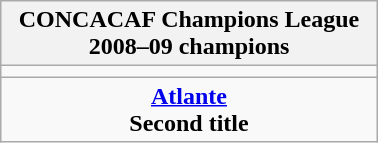<table class="wikitable" style="text-align: center; margin: 0 auto; width: 20%">
<tr>
<th>CONCACAF Champions League<br>2008–09 champions</th>
</tr>
<tr>
<td></td>
</tr>
<tr>
<td><strong><a href='#'>Atlante</a></strong><br><strong>Second title</strong></td>
</tr>
</table>
